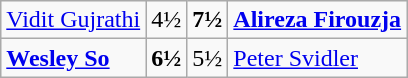<table class="wikitable">
<tr>
<td> <a href='#'>Vidit Gujrathi</a></td>
<td>4½</td>
<td><strong>7½</strong></td>
<td> <strong><a href='#'>Alireza Firouzja</a></strong></td>
</tr>
<tr>
<td> <strong><a href='#'>Wesley So</a></strong></td>
<td><strong>6½</strong></td>
<td>5½</td>
<td> <a href='#'>Peter Svidler</a></td>
</tr>
</table>
